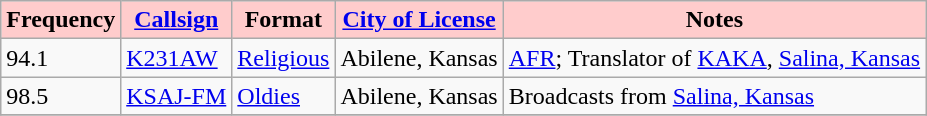<table class="wikitable">
<tr>
<th style="background:#ffcccc;"><strong>Frequency</strong></th>
<th style="background:#ffcccc;"><strong><a href='#'>Callsign</a></strong></th>
<th style="background:#ffcccc;"><strong>Format</strong></th>
<th style="background:#ffcccc;"><strong><a href='#'>City of License</a></strong></th>
<th style="background:#ffcccc;"><strong>Notes</strong></th>
</tr>
<tr>
<td>94.1</td>
<td><a href='#'>K231AW</a></td>
<td><a href='#'>Religious</a></td>
<td>Abilene, Kansas</td>
<td><a href='#'>AFR</a>; Translator of <a href='#'>KAKA</a>, <a href='#'>Salina, Kansas</a></td>
</tr>
<tr>
<td>98.5</td>
<td><a href='#'>KSAJ-FM</a></td>
<td><a href='#'>Oldies</a></td>
<td>Abilene, Kansas</td>
<td>Broadcasts from <a href='#'>Salina, Kansas</a></td>
</tr>
<tr>
</tr>
</table>
